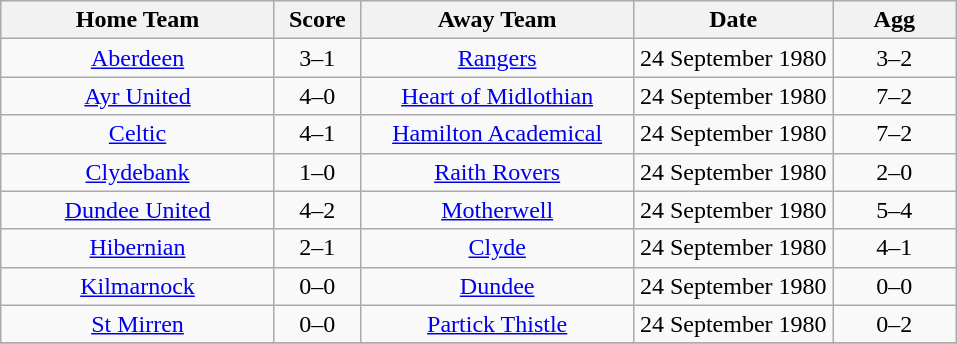<table class="wikitable" style="text-align:center;">
<tr>
<th width=175>Home Team</th>
<th width=50>Score</th>
<th width=175>Away Team</th>
<th width= 125>Date</th>
<th width= 75>Agg</th>
</tr>
<tr>
<td><a href='#'>Aberdeen</a></td>
<td>3–1</td>
<td><a href='#'>Rangers</a></td>
<td>24 September 1980</td>
<td>3–2</td>
</tr>
<tr>
<td><a href='#'>Ayr United</a></td>
<td>4–0</td>
<td><a href='#'>Heart of Midlothian</a></td>
<td>24 September 1980</td>
<td>7–2</td>
</tr>
<tr>
<td><a href='#'>Celtic</a></td>
<td>4–1</td>
<td><a href='#'>Hamilton Academical</a></td>
<td>24 September 1980</td>
<td>7–2</td>
</tr>
<tr>
<td><a href='#'>Clydebank</a></td>
<td>1–0</td>
<td><a href='#'>Raith Rovers</a></td>
<td>24 September 1980</td>
<td>2–0</td>
</tr>
<tr>
<td><a href='#'>Dundee United</a></td>
<td>4–2</td>
<td><a href='#'>Motherwell</a></td>
<td>24 September 1980</td>
<td>5–4</td>
</tr>
<tr>
<td><a href='#'>Hibernian</a></td>
<td>2–1</td>
<td><a href='#'>Clyde</a></td>
<td>24 September 1980</td>
<td>4–1</td>
</tr>
<tr>
<td><a href='#'>Kilmarnock</a></td>
<td>0–0</td>
<td><a href='#'>Dundee</a></td>
<td>24 September 1980</td>
<td>0–0</td>
</tr>
<tr>
<td><a href='#'>St Mirren</a></td>
<td>0–0</td>
<td><a href='#'>Partick Thistle</a></td>
<td>24 September 1980</td>
<td>0–2</td>
</tr>
<tr>
</tr>
</table>
